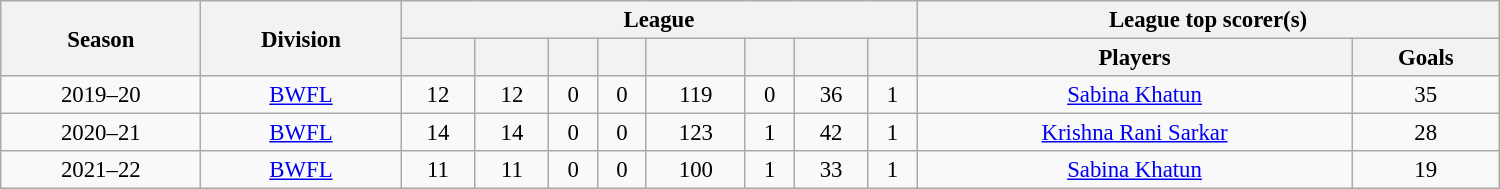<table class="wikitable sortable" style="text-align: center; font-size: 95%; width: 1000px"">
<tr>
<th rowspan="2">Season</th>
<th rowspan="2"><strong>Division</strong></th>
<th colspan="8">League</th>
<th colspan="2">League top scorer(s)</th>
</tr>
<tr>
<th></th>
<th></th>
<th></th>
<th></th>
<th></th>
<th></th>
<th></th>
<th></th>
<th>Players</th>
<th>Goals</th>
</tr>
<tr>
<td>2019–20</td>
<td><a href='#'>BWFL</a></td>
<td>12</td>
<td>12</td>
<td>0</td>
<td>0</td>
<td>119</td>
<td>0</td>
<td>36</td>
<td>1</td>
<td> <a href='#'>Sabina Khatun</a></td>
<td>35</td>
</tr>
<tr>
<td>2020–21</td>
<td><a href='#'>BWFL</a></td>
<td>14</td>
<td>14</td>
<td>0</td>
<td>0</td>
<td>123</td>
<td>1</td>
<td>42</td>
<td>1</td>
<td> <a href='#'>Krishna Rani Sarkar</a></td>
<td>28</td>
</tr>
<tr>
<td>2021–22</td>
<td><a href='#'>BWFL</a></td>
<td>11</td>
<td>11</td>
<td>0</td>
<td>0</td>
<td>100</td>
<td>1</td>
<td>33</td>
<td>1</td>
<td> <a href='#'>Sabina Khatun</a></td>
<td>19</td>
</tr>
</table>
